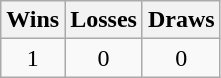<table class="wikitable">
<tr>
<th>Wins</th>
<th>Losses</th>
<th>Draws</th>
</tr>
<tr>
<td align=center>1</td>
<td align=center>0</td>
<td align=center>0</td>
</tr>
</table>
